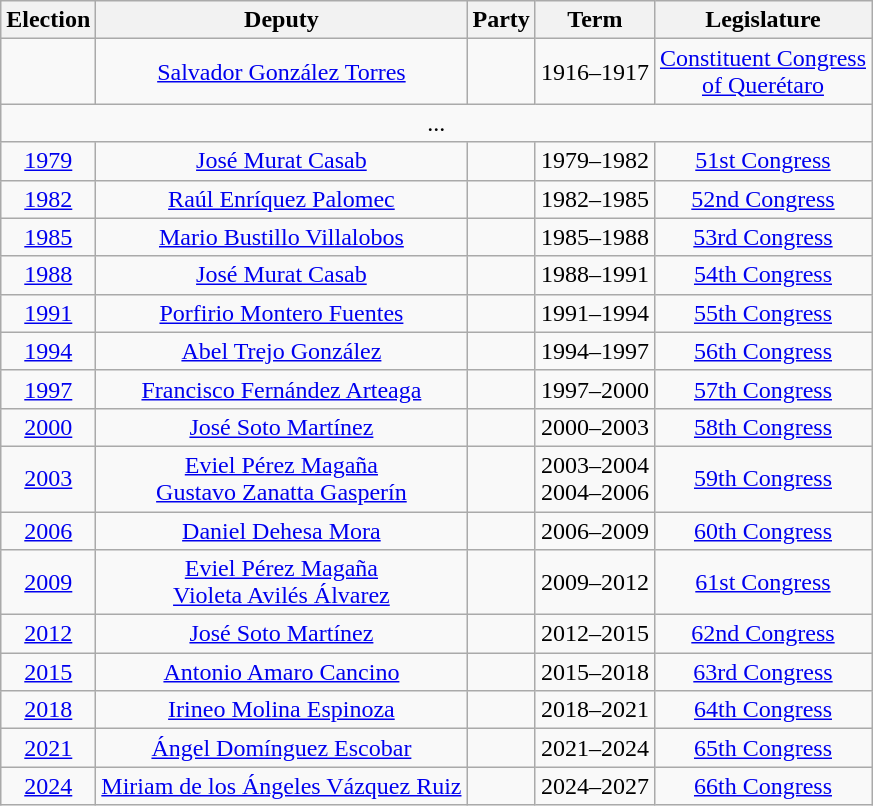<table class="wikitable" style="text-align: center">
<tr>
<th>Election</th>
<th>Deputy</th>
<th>Party</th>
<th>Term</th>
<th>Legislature</th>
</tr>
<tr>
<td></td>
<td><a href='#'>Salvador González Torres</a></td>
<td></td>
<td>1916–1917</td>
<td><a href='#'>Constituent Congress<br>of Querétaro</a></td>
</tr>
<tr>
<td colspan=6>...</td>
</tr>
<tr>
<td><a href='#'>1979</a></td>
<td><a href='#'>José Murat Casab</a></td>
<td></td>
<td>1979–1982</td>
<td><a href='#'>51st Congress</a></td>
</tr>
<tr>
<td><a href='#'>1982</a></td>
<td><a href='#'>Raúl Enríquez Palomec</a></td>
<td></td>
<td>1982–1985</td>
<td><a href='#'>52nd Congress</a></td>
</tr>
<tr>
<td><a href='#'>1985</a></td>
<td><a href='#'>Mario Bustillo Villalobos</a></td>
<td></td>
<td>1985–1988</td>
<td><a href='#'>53rd Congress</a></td>
</tr>
<tr>
<td><a href='#'>1988</a></td>
<td><a href='#'>José Murat Casab</a></td>
<td></td>
<td>1988–1991</td>
<td><a href='#'>54th Congress</a></td>
</tr>
<tr>
<td><a href='#'>1991</a></td>
<td><a href='#'>Porfirio Montero Fuentes</a></td>
<td></td>
<td>1991–1994</td>
<td><a href='#'>55th Congress</a></td>
</tr>
<tr>
<td><a href='#'>1994</a></td>
<td><a href='#'>Abel Trejo González</a></td>
<td></td>
<td>1994–1997</td>
<td><a href='#'>56th Congress</a></td>
</tr>
<tr>
<td><a href='#'>1997</a></td>
<td><a href='#'>Francisco Fernández Arteaga</a></td>
<td></td>
<td>1997–2000</td>
<td><a href='#'>57th Congress</a></td>
</tr>
<tr>
<td><a href='#'>2000</a></td>
<td><a href='#'>José Soto Martínez</a></td>
<td></td>
<td>2000–2003</td>
<td><a href='#'>58th Congress</a></td>
</tr>
<tr>
<td><a href='#'>2003</a></td>
<td><a href='#'>Eviel Pérez Magaña</a><br><a href='#'>Gustavo Zanatta Gasperín</a></td>
<td></td>
<td>2003–2004<br>2004–2006</td>
<td><a href='#'>59th Congress</a></td>
</tr>
<tr>
<td><a href='#'>2006</a></td>
<td><a href='#'>Daniel Dehesa Mora</a></td>
<td></td>
<td>2006–2009</td>
<td><a href='#'>60th Congress</a></td>
</tr>
<tr>
<td><a href='#'>2009</a></td>
<td><a href='#'>Eviel Pérez Magaña</a><br><a href='#'>Violeta Avilés Álvarez</a></td>
<td></td>
<td>2009–2012</td>
<td><a href='#'>61st Congress</a></td>
</tr>
<tr>
<td><a href='#'>2012</a></td>
<td><a href='#'>José Soto Martínez</a></td>
<td></td>
<td>2012–2015</td>
<td><a href='#'>62nd Congress</a></td>
</tr>
<tr>
<td><a href='#'>2015</a></td>
<td><a href='#'>Antonio Amaro Cancino</a></td>
<td></td>
<td>2015–2018</td>
<td><a href='#'>63rd Congress</a></td>
</tr>
<tr>
<td><a href='#'>2018</a></td>
<td><a href='#'>Irineo Molina Espinoza</a></td>
<td></td>
<td>2018–2021</td>
<td><a href='#'>64th Congress</a></td>
</tr>
<tr>
<td><a href='#'>2021</a></td>
<td><a href='#'>Ángel Domínguez Escobar</a></td>
<td></td>
<td>2021–2024</td>
<td><a href='#'>65th Congress</a></td>
</tr>
<tr>
<td><a href='#'>2024</a></td>
<td><a href='#'>Miriam de los Ángeles Vázquez Ruiz</a></td>
<td> </td>
<td>2024–2027</td>
<td><a href='#'>66th Congress</a></td>
</tr>
</table>
